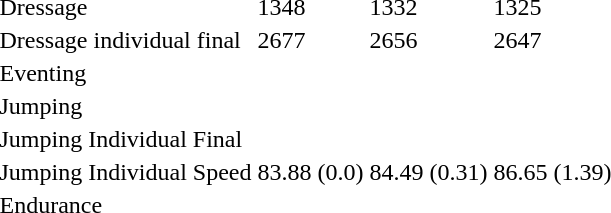<table>
<tr>
<td>Dressage</td>
<td> 1348</td>
<td> 1332</td>
<td> 1325</td>
</tr>
<tr>
<td>Dressage individual final</td>
<td> 2677</td>
<td> 2656</td>
<td> 2647</td>
</tr>
<tr>
<td>Eventing</td>
<td></td>
<td></td>
<td></td>
</tr>
<tr>
<td>Jumping</td>
<td></td>
<td></td>
<td></td>
</tr>
<tr>
<td>Jumping Individual Final</td>
<td></td>
<td></td>
<td></td>
</tr>
<tr>
<td>Jumping Individual Speed</td>
<td> 83.88 (0.0)</td>
<td> 84.49 (0.31)</td>
<td> 86.65 (1.39)</td>
</tr>
<tr>
<td>Endurance</td>
<td></td>
<td></td>
<td></td>
</tr>
<tr>
</tr>
</table>
